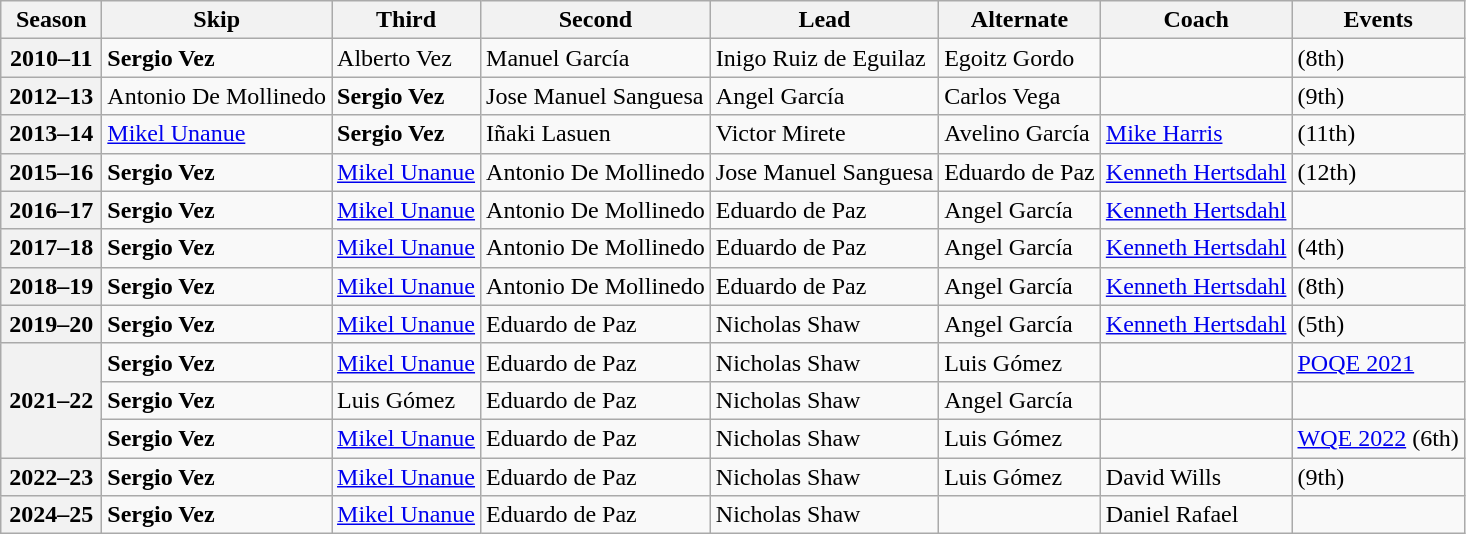<table class="wikitable">
<tr>
<th scope="col" width=60>Season</th>
<th scope="col">Skip</th>
<th scope="col">Third</th>
<th scope="col">Second</th>
<th scope="col">Lead</th>
<th scope="col">Alternate</th>
<th scope="col">Coach</th>
<th scope="col">Events</th>
</tr>
<tr>
<th scope="row">2010–11</th>
<td><strong>Sergio Vez</strong></td>
<td>Alberto Vez</td>
<td>Manuel García</td>
<td>Inigo Ruiz de Eguilaz</td>
<td>Egoitz Gordo</td>
<td></td>
<td> (8th)</td>
</tr>
<tr>
<th scope="row">2012–13</th>
<td>Antonio De Mollinedo</td>
<td><strong>Sergio Vez</strong></td>
<td>Jose Manuel Sanguesa</td>
<td>Angel García</td>
<td>Carlos Vega</td>
<td></td>
<td> (9th)</td>
</tr>
<tr>
<th scope="row">2013–14</th>
<td><a href='#'>Mikel Unanue</a></td>
<td><strong>Sergio Vez</strong></td>
<td>Iñaki Lasuen</td>
<td>Victor Mirete</td>
<td>Avelino García</td>
<td><a href='#'>Mike Harris</a></td>
<td> (11th)</td>
</tr>
<tr>
<th scope="row">2015–16</th>
<td><strong>Sergio Vez</strong></td>
<td><a href='#'>Mikel Unanue</a></td>
<td>Antonio De Mollinedo</td>
<td>Jose Manuel Sanguesa</td>
<td>Eduardo de Paz</td>
<td><a href='#'>Kenneth Hertsdahl</a></td>
<td> (12th)</td>
</tr>
<tr>
<th scope="row">2016–17</th>
<td><strong>Sergio Vez</strong></td>
<td><a href='#'>Mikel Unanue</a></td>
<td>Antonio De Mollinedo</td>
<td>Eduardo de Paz</td>
<td>Angel García</td>
<td><a href='#'>Kenneth Hertsdahl</a></td>
<td> </td>
</tr>
<tr>
<th scope="row">2017–18</th>
<td><strong>Sergio Vez</strong></td>
<td><a href='#'>Mikel Unanue</a></td>
<td>Antonio De Mollinedo</td>
<td>Eduardo de Paz</td>
<td>Angel García</td>
<td><a href='#'>Kenneth Hertsdahl</a></td>
<td> (4th)</td>
</tr>
<tr>
<th scope="row">2018–19</th>
<td><strong>Sergio Vez</strong></td>
<td><a href='#'>Mikel Unanue</a></td>
<td>Antonio De Mollinedo</td>
<td>Eduardo de Paz</td>
<td>Angel García</td>
<td><a href='#'>Kenneth Hertsdahl</a></td>
<td> (8th)</td>
</tr>
<tr>
<th scope="row">2019–20</th>
<td><strong>Sergio Vez</strong></td>
<td><a href='#'>Mikel Unanue</a></td>
<td>Eduardo de Paz</td>
<td>Nicholas Shaw</td>
<td>Angel García</td>
<td><a href='#'>Kenneth Hertsdahl</a></td>
<td> (5th)</td>
</tr>
<tr>
<th scope="row" rowspan=3>2021–22</th>
<td><strong>Sergio Vez</strong></td>
<td><a href='#'>Mikel Unanue</a></td>
<td>Eduardo de Paz</td>
<td>Nicholas Shaw</td>
<td>Luis Gómez</td>
<td></td>
<td><a href='#'>POQE 2021</a> </td>
</tr>
<tr>
<td><strong>Sergio Vez</strong></td>
<td>Luis Gómez</td>
<td>Eduardo de Paz</td>
<td>Nicholas Shaw</td>
<td>Angel García</td>
<td></td>
<td> </td>
</tr>
<tr>
<td><strong>Sergio Vez</strong></td>
<td><a href='#'>Mikel Unanue</a></td>
<td>Eduardo de Paz</td>
<td>Nicholas Shaw</td>
<td>Luis Gómez</td>
<td></td>
<td><a href='#'>WQE 2022</a> (6th)</td>
</tr>
<tr>
<th scope="row">2022–23</th>
<td><strong>Sergio Vez</strong></td>
<td><a href='#'>Mikel Unanue</a></td>
<td>Eduardo de Paz</td>
<td>Nicholas Shaw</td>
<td>Luis Gómez</td>
<td>David Wills</td>
<td> (9th)</td>
</tr>
<tr>
<th scope="row">2024–25</th>
<td><strong>Sergio Vez</strong></td>
<td><a href='#'>Mikel Unanue</a></td>
<td>Eduardo de Paz</td>
<td>Nicholas Shaw</td>
<td></td>
<td>Daniel Rafael</td>
<td> </td>
</tr>
</table>
